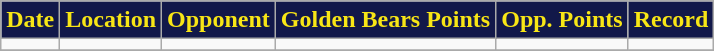<table class="wikitable" style="text-align:center">
<tr>
<th style="background:#121849;color:#F8E616;">Date</th>
<th style="background:#121849;color:#F8E616;">Location</th>
<th style="background:#121849;color:#F8E616;">Opponent</th>
<th style="background:#121849;color:#F8E616;">Golden Bears Points</th>
<th style="background:#121849;color:#F8E616;">Opp. Points</th>
<th style="background:#121849;color:#F8E616;">Record</th>
</tr>
<tr>
<td></td>
<td></td>
<td></td>
<td></td>
<td></td>
<td></td>
</tr>
<tr>
</tr>
</table>
